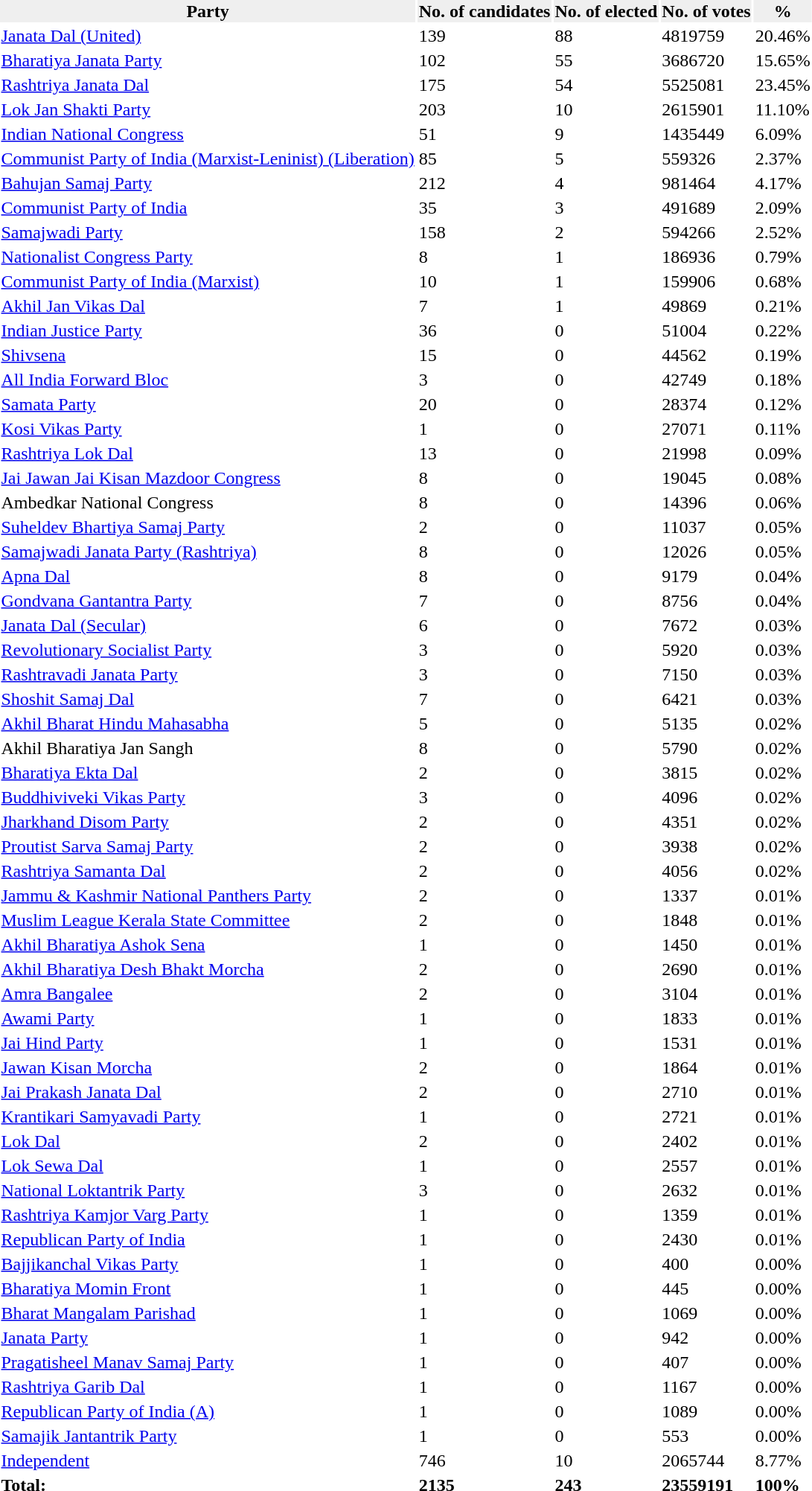<table>
<tr bgcolor="efefef">
<th>Party</th>
<th>No. of candidates</th>
<th>No. of elected</th>
<th>No. of votes</th>
<th>%</th>
</tr>
<tr>
<td><a href='#'>Janata Dal (United)</a></td>
<td>139</td>
<td>88</td>
<td>4819759</td>
<td>20.46%</td>
</tr>
<tr>
<td><a href='#'>Bharatiya Janata Party</a></td>
<td>102</td>
<td>55</td>
<td>3686720</td>
<td>15.65%</td>
</tr>
<tr>
<td><a href='#'>Rashtriya Janata Dal</a></td>
<td>175</td>
<td>54</td>
<td>5525081</td>
<td>23.45%</td>
</tr>
<tr>
<td><a href='#'>Lok Jan Shakti Party</a></td>
<td>203</td>
<td>10</td>
<td>2615901</td>
<td>11.10%</td>
</tr>
<tr>
<td><a href='#'>Indian National Congress</a></td>
<td>51</td>
<td>9</td>
<td>1435449</td>
<td>6.09%</td>
</tr>
<tr>
<td><a href='#'>Communist Party of India (Marxist-Leninist) (Liberation)</a></td>
<td>85</td>
<td>5</td>
<td>559326</td>
<td>2.37%</td>
</tr>
<tr>
<td><a href='#'>Bahujan Samaj Party</a></td>
<td>212</td>
<td>4</td>
<td>981464</td>
<td>4.17%</td>
</tr>
<tr>
<td><a href='#'>Communist Party of India</a></td>
<td>35</td>
<td>3</td>
<td>491689</td>
<td>2.09%</td>
</tr>
<tr>
<td><a href='#'>Samajwadi Party</a></td>
<td>158</td>
<td>2</td>
<td>594266</td>
<td>2.52%</td>
</tr>
<tr>
<td><a href='#'>Nationalist Congress Party</a></td>
<td>8</td>
<td>1</td>
<td>186936</td>
<td>0.79%</td>
</tr>
<tr>
<td><a href='#'>Communist Party of India (Marxist)</a></td>
<td>10</td>
<td>1</td>
<td>159906</td>
<td>0.68%</td>
</tr>
<tr>
<td><a href='#'>Akhil Jan Vikas Dal</a></td>
<td>7</td>
<td>1</td>
<td>49869</td>
<td>0.21%</td>
</tr>
<tr>
<td><a href='#'>Indian Justice Party</a></td>
<td>36</td>
<td>0</td>
<td>51004</td>
<td>0.22%</td>
</tr>
<tr>
<td><a href='#'>Shivsena</a></td>
<td>15</td>
<td>0</td>
<td>44562</td>
<td>0.19%</td>
</tr>
<tr>
<td><a href='#'>All India Forward Bloc</a></td>
<td>3</td>
<td>0</td>
<td>42749</td>
<td>0.18%</td>
</tr>
<tr>
<td><a href='#'>Samata Party</a></td>
<td>20</td>
<td>0</td>
<td>28374</td>
<td>0.12%</td>
</tr>
<tr>
<td><a href='#'>Kosi Vikas Party</a></td>
<td>1</td>
<td>0</td>
<td>27071</td>
<td>0.11%</td>
</tr>
<tr>
<td><a href='#'>Rashtriya Lok Dal</a></td>
<td>13</td>
<td>0</td>
<td>21998</td>
<td>0.09%</td>
</tr>
<tr>
<td><a href='#'>Jai Jawan Jai Kisan Mazdoor Congress</a></td>
<td>8</td>
<td>0</td>
<td>19045</td>
<td>0.08%</td>
</tr>
<tr>
<td>Ambedkar National Congress</td>
<td>8</td>
<td>0</td>
<td>14396</td>
<td>0.06%</td>
</tr>
<tr>
<td><a href='#'>Suheldev Bhartiya Samaj Party</a></td>
<td>2</td>
<td>0</td>
<td>11037</td>
<td>0.05%</td>
</tr>
<tr>
<td><a href='#'>Samajwadi Janata Party (Rashtriya)</a></td>
<td>8</td>
<td>0</td>
<td>12026</td>
<td>0.05%</td>
</tr>
<tr>
<td><a href='#'>Apna Dal</a></td>
<td>8</td>
<td>0</td>
<td>9179</td>
<td>0.04%</td>
</tr>
<tr>
<td><a href='#'>Gondvana Gantantra Party</a></td>
<td>7</td>
<td>0</td>
<td>8756</td>
<td>0.04%</td>
</tr>
<tr>
<td><a href='#'>Janata Dal (Secular)</a></td>
<td>6</td>
<td>0</td>
<td>7672</td>
<td>0.03%</td>
</tr>
<tr>
<td><a href='#'>Revolutionary Socialist Party</a></td>
<td>3</td>
<td>0</td>
<td>5920</td>
<td>0.03%</td>
</tr>
<tr>
<td><a href='#'>Rashtravadi Janata Party</a></td>
<td>3</td>
<td>0</td>
<td>7150</td>
<td>0.03%</td>
</tr>
<tr>
<td><a href='#'>Shoshit Samaj Dal</a></td>
<td>7</td>
<td>0</td>
<td>6421</td>
<td>0.03%</td>
</tr>
<tr>
<td><a href='#'>Akhil Bharat Hindu Mahasabha</a></td>
<td>5</td>
<td>0</td>
<td>5135</td>
<td>0.02%</td>
</tr>
<tr>
<td>Akhil Bharatiya Jan Sangh</td>
<td>8</td>
<td>0</td>
<td>5790</td>
<td>0.02%</td>
</tr>
<tr>
<td><a href='#'>Bharatiya Ekta Dal</a></td>
<td>2</td>
<td>0</td>
<td>3815</td>
<td>0.02%</td>
</tr>
<tr>
<td><a href='#'>Buddhiviveki Vikas Party</a></td>
<td>3</td>
<td>0</td>
<td>4096</td>
<td>0.02%</td>
</tr>
<tr>
<td><a href='#'>Jharkhand Disom Party</a></td>
<td>2</td>
<td>0</td>
<td>4351</td>
<td>0.02%</td>
</tr>
<tr>
<td><a href='#'>Proutist Sarva Samaj Party</a></td>
<td>2</td>
<td>0</td>
<td>3938</td>
<td>0.02%</td>
</tr>
<tr>
<td><a href='#'>Rashtriya Samanta Dal</a></td>
<td>2</td>
<td>0</td>
<td>4056</td>
<td>0.02%</td>
</tr>
<tr>
<td><a href='#'>Jammu & Kashmir National Panthers Party</a></td>
<td>2</td>
<td>0</td>
<td>1337</td>
<td>0.01%</td>
</tr>
<tr>
<td><a href='#'>Muslim League Kerala State Committee</a></td>
<td>2</td>
<td>0</td>
<td>1848</td>
<td>0.01%</td>
</tr>
<tr>
<td><a href='#'>Akhil Bharatiya Ashok Sena</a></td>
<td>1</td>
<td>0</td>
<td>1450</td>
<td>0.01%</td>
</tr>
<tr>
<td><a href='#'>Akhil Bharatiya Desh Bhakt Morcha</a></td>
<td>2</td>
<td>0</td>
<td>2690</td>
<td>0.01%</td>
</tr>
<tr>
<td><a href='#'>Amra Bangalee</a></td>
<td>2</td>
<td>0</td>
<td>3104</td>
<td>0.01%</td>
</tr>
<tr>
<td><a href='#'>Awami Party</a></td>
<td>1</td>
<td>0</td>
<td>1833</td>
<td>0.01%</td>
</tr>
<tr>
<td><a href='#'>Jai Hind Party</a></td>
<td>1</td>
<td>0</td>
<td>1531</td>
<td>0.01%</td>
</tr>
<tr>
<td><a href='#'>Jawan Kisan Morcha</a></td>
<td>2</td>
<td>0</td>
<td>1864</td>
<td>0.01%</td>
</tr>
<tr>
<td><a href='#'>Jai Prakash Janata Dal</a></td>
<td>2</td>
<td>0</td>
<td>2710</td>
<td>0.01%</td>
</tr>
<tr>
<td><a href='#'>Krantikari Samyavadi Party</a></td>
<td>1</td>
<td>0</td>
<td>2721</td>
<td>0.01%</td>
</tr>
<tr>
<td><a href='#'>Lok Dal</a></td>
<td>2</td>
<td>0</td>
<td>2402</td>
<td>0.01%</td>
</tr>
<tr>
<td><a href='#'>Lok Sewa Dal</a></td>
<td>1</td>
<td>0</td>
<td>2557</td>
<td>0.01%</td>
</tr>
<tr>
<td><a href='#'>National Loktantrik Party</a></td>
<td>3</td>
<td>0</td>
<td>2632</td>
<td>0.01%</td>
</tr>
<tr>
<td><a href='#'>Rashtriya Kamjor Varg Party</a></td>
<td>1</td>
<td>0</td>
<td>1359</td>
<td>0.01%</td>
</tr>
<tr>
<td><a href='#'>Republican Party of India</a></td>
<td>1</td>
<td>0</td>
<td>2430</td>
<td>0.01%</td>
</tr>
<tr>
<td><a href='#'>Bajjikanchal Vikas Party</a></td>
<td>1</td>
<td>0</td>
<td>400</td>
<td>0.00%</td>
</tr>
<tr>
<td><a href='#'>Bharatiya Momin Front</a></td>
<td>1</td>
<td>0</td>
<td>445</td>
<td>0.00%</td>
</tr>
<tr>
<td><a href='#'>Bharat Mangalam Parishad</a></td>
<td>1</td>
<td>0</td>
<td>1069</td>
<td>0.00%</td>
</tr>
<tr>
<td><a href='#'>Janata Party</a></td>
<td>1</td>
<td>0</td>
<td>942</td>
<td>0.00%</td>
</tr>
<tr>
<td><a href='#'>Pragatisheel Manav Samaj Party</a></td>
<td>1</td>
<td>0</td>
<td>407</td>
<td>0.00%</td>
</tr>
<tr>
<td><a href='#'>Rashtriya Garib Dal</a></td>
<td>1</td>
<td>0</td>
<td>1167</td>
<td>0.00%</td>
</tr>
<tr>
<td><a href='#'>Republican Party of India (A)</a></td>
<td>1</td>
<td>0</td>
<td>1089</td>
<td>0.00%</td>
</tr>
<tr>
<td><a href='#'>Samajik Jantantrik Party</a></td>
<td>1</td>
<td>0</td>
<td>553</td>
<td>0.00%</td>
</tr>
<tr>
<td><a href='#'>Independent</a></td>
<td>746</td>
<td>10</td>
<td>2065744</td>
<td>8.77%</td>
<td></td>
</tr>
<tr>
<td><strong>Total:</strong></td>
<td><strong>2135</strong></td>
<td><strong>243</strong></td>
<td><strong>23559191</strong></td>
<td><strong>100%</strong></td>
<td></td>
</tr>
</table>
